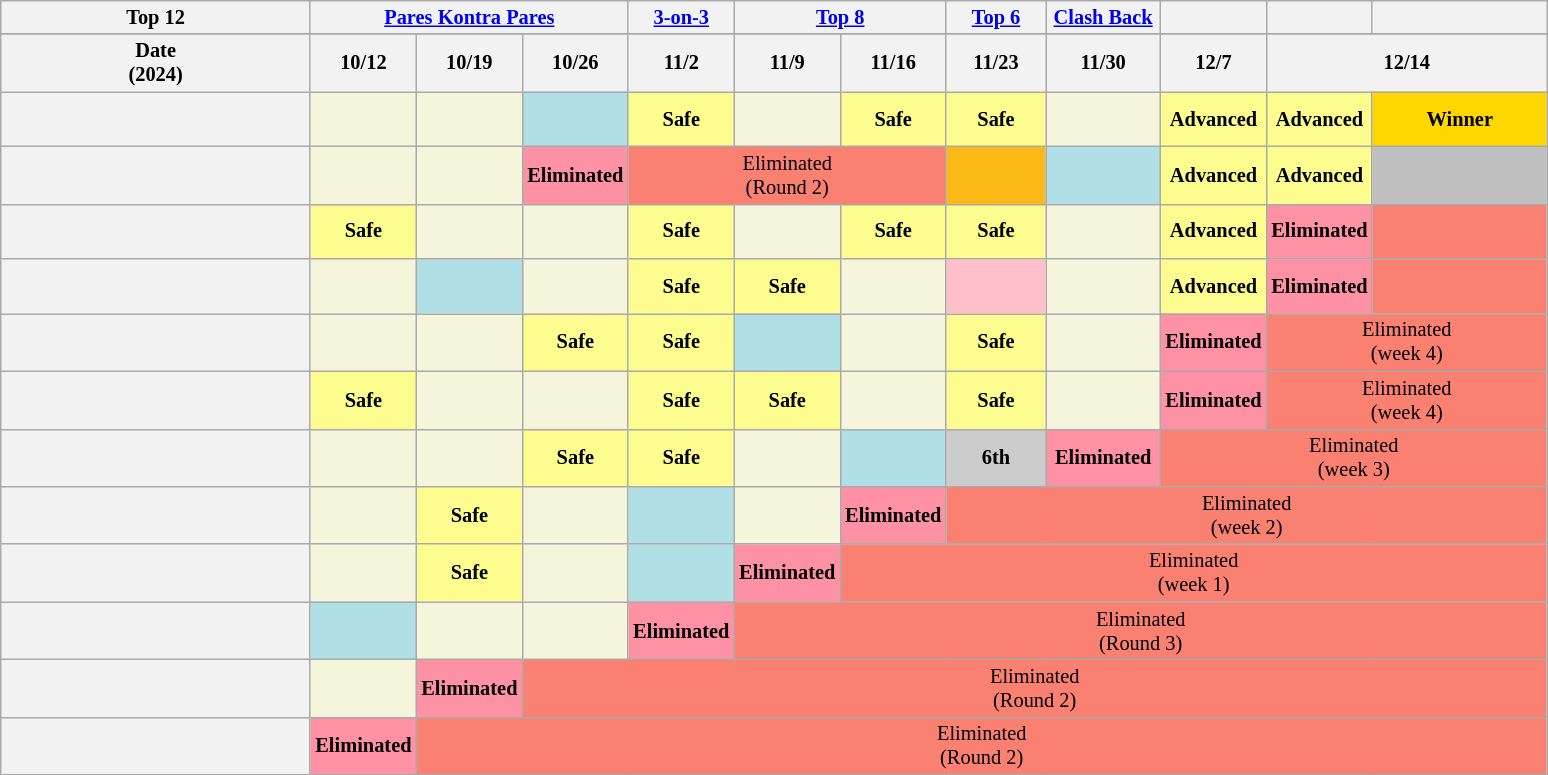<table class="wikitable" style="text-align:center; font-size:85%; line-height:16px">
<tr>
<th width=200px>Top 12</th>
<th colspan=3 width=10px><a href='#'>Pares Kontra Pares</a></th>
<th width=10px><a href='#'>3-on-3</a></th>
<th colspan=2 width=10px><a href='#'>Top 8</a></th>
<th width=60px><a href='#'>Top 6</a></th>
<th width=70px><a href='#'>Clash Back</a></th>
<th width=10px></th>
<th width=10px></th>
<th width=110px></th>
</tr>
<tr>
</tr>
<tr>
<th width=10px>Date<br>(2024)</th>
<th width=3px>10/12</th>
<th width=3px>10/19</th>
<th width=3px>10/26</th>
<th width=10px>11/2</th>
<th width=10px>11/9</th>
<th width=10px>11/16</th>
<th width=10px>11/23</th>
<th width=10px>11/30</th>
<th width=10px>12/7</th>
<th colspan=2 width=10px>12/14</th>
</tr>
<tr>
<th></th>
<td style="background:#F5F5DC;"></td>
<td style="background:#F5F5DC;"></td>
<td style="background:#b0e0e6;"></td>
<td style="background:#fdfc8f;"><strong>Safe</strong></td>
<td style="background:#F5F5DC;"></td>
<td style="background:#fdfc8f;"><strong>Safe</strong></td>
<td style="background:#fdfc8f;"><strong>Safe</strong></td>
<td style="background:#F5F5DC;"></td>
<td style="background:#fdfc8f;"><strong>Advanced</strong></td>
<td style="background:#fdfc8f;"><strong>Advanced</strong></td>
<td style="background:gold;" height=30px><strong>Winner</strong></td>
</tr>
<tr>
<th></th>
<td style="background:#F5F5DC;"></td>
<td style="background:#F5F5DC;"></td>
<td style="background:#FF91A4;"><strong>Eliminated</strong></td>
<td colspan="3" style="background:salmon;">Eliminated<br>(Round 2)</td>
<td style="background:#FBB917"></td>
<td style="background:#b0e0e6;"></td>
<td style="background:#fdfc8f;"><strong>Advanced</strong></td>
<td style="background:#fdfc8f;"><strong>Advanced</strong></td>
<td style="background:silver;" height=30px></td>
</tr>
<tr>
<th></th>
<td style="background:#fdfc8f;"><strong>Safe</strong></td>
<td style="background:#F5F5DC;"></td>
<td style="background:#F5F5DC;"></td>
<td style="background:#fdfc8f;"><strong>Safe</strong></td>
<td style="background:#F5F5DC;"></td>
<td style="background:#fdfc8f;"><strong>Safe</strong></td>
<td style="background:#fdfc8f;"><strong>Safe</strong></td>
<td style="background:#F5F5DC;"></td>
<td style="background:#fdfc8f;"><strong>Advanced</strong></td>
<td style="background:#FF91A4;"><strong>Eliminated</strong></td>
<td style="background:salmon;" height=30px></td>
</tr>
<tr>
<th></th>
<td style="background:#F5F5DC;"></td>
<td style="background:#b0e0e6;"></td>
<td style="background:#F5F5DC;"></td>
<td style="background:#fdfc8f;"><strong>Safe</strong></td>
<td style="background:#fdfc8f;"><strong>Safe</strong></td>
<td style="background:#F5F5DC;"></td>
<td style="background:pink;"></td>
<td style="background:#F5F5DC;"></td>
<td style="background:#fdfc8f;"><strong>Advanced</strong></td>
<td style="background:#FF91A4;"><strong>Eliminated</strong></td>
<td style="background:salmon;" height=30px></td>
</tr>
<tr>
<th></th>
<td style="background:#F5F5DC;"></td>
<td style="background:#F5F5DC;"></td>
<td style="background:#fdfc8f;"><strong>Safe</strong></td>
<td style="background:#fdfc8f;"><strong>Safe</strong></td>
<td style="background:#b0e0e6;"></td>
<td style="background:#F5F5DC;"></td>
<td style="background:#fdfc8f;"><strong>Safe</strong></td>
<td style="background:#F5F5DC;"></td>
<td style="background:#FF91A4;"><strong>Eliminated</strong></td>
<td colspan="3" style="background:salmon;">Eliminated<br>(week 4)</td>
</tr>
<tr>
<th></th>
<td style="background:#fdfc8f;"><strong>Safe</strong></td>
<td style="background:#F5F5DC;"></td>
<td style="background:#F5F5DC;"></td>
<td style="background:#fdfc8f;"><strong>Safe</strong></td>
<td style="background:#fdfc8f;"><strong>Safe</strong></td>
<td style="background:#F5F5DC;"></td>
<td style="background:#fdfc8f;"><strong>Safe</strong></td>
<td style="background:#F5F5DC;"></td>
<td style="background:#FF91A4;"><strong>Eliminated</strong></td>
<td colspan="3" style="background:salmon;">Eliminated<br>(week 4)</td>
</tr>
<tr>
<th></th>
<td style="background:#F5F5DC;"></td>
<td style="background:#F5F5DC;"></td>
<td style="background:#fdfc8f;"><strong>Safe</strong></td>
<td style="background:#fdfc8f;"><strong>Safe</strong></td>
<td style="background:#F5F5DC;"></td>
<td style="background:#b0e0e6;"></td>
<td style="background:#ccc;"><strong>6th</strong></td>
<td style="background:#FF91A4;"><strong>Eliminated</strong></td>
<td colspan="4" style="background:salmon;">Eliminated<br>(week 3)</td>
</tr>
<tr>
<th></th>
<td style="background:#F5F5DC;"></td>
<td style="background:#fdfc8f;"><strong>Safe</strong></td>
<td style="background:#F5F5DC;"></td>
<td style="background:#b0e0e6;"></td>
<td style="background:#F5F5DC;"></td>
<td style="background:#FF91A4;"><strong>Eliminated</strong></td>
<td colspan="9" style="background:salmon;">Eliminated<br>(week 2)</td>
</tr>
<tr>
<th></th>
<td style="background:#F5F5DC;"></td>
<td style="background:#fdfc8f;"><strong>Safe</strong></td>
<td style="background:#F5F5DC;"></td>
<td style="background:#b0e0e6;"></td>
<td style="background:#FF91A4;"><strong>Eliminated</strong></td>
<td colspan="9" style="background:salmon;">Eliminated<br>(week 1)</td>
</tr>
<tr>
<th></th>
<td style="background:#b0e0e6;"></td>
<td style="background:#F5F5DC;"></td>
<td style="background:#F5F5DC;"></td>
<td style="background:#FF91A4;"><strong>Eliminated</strong></td>
<td colspan="10" style="background:salmon;">Eliminated<br>(Round 3)</td>
</tr>
<tr>
<th></th>
<td style="background:#F5F5DC;"></td>
<td style="background:#FF91A4;"><strong>Eliminated</strong></td>
<td colspan="11" style="background:salmon;">Eliminated<br>(Round 2)</td>
</tr>
<tr>
<th></th>
<td style="background:#FF91A4;"><strong>Eliminated</strong></td>
<td colspan="11" style="background:salmon;">Eliminated<br>(Round 2)</td>
</tr>
</table>
